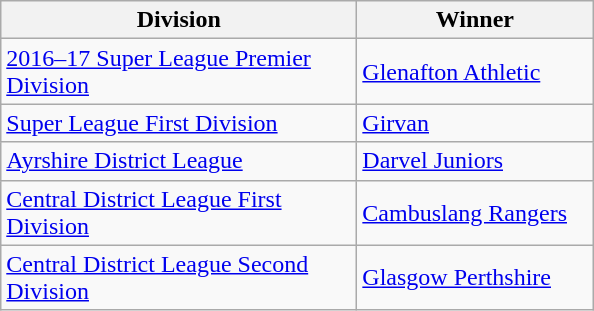<table class="wikitable">
<tr>
<th width=230>Division</th>
<th width=150>Winner</th>
</tr>
<tr>
<td><a href='#'>2016–17 Super League Premier Division</a></td>
<td><a href='#'>Glenafton Athletic</a></td>
</tr>
<tr>
<td><a href='#'>Super League First Division</a></td>
<td><a href='#'>Girvan</a></td>
</tr>
<tr>
<td><a href='#'>Ayrshire District League</a></td>
<td><a href='#'>Darvel Juniors</a></td>
</tr>
<tr>
<td><a href='#'>Central District League First Division</a></td>
<td><a href='#'>Cambuslang Rangers</a></td>
</tr>
<tr>
<td><a href='#'>Central District League Second Division</a></td>
<td><a href='#'>Glasgow Perthshire</a></td>
</tr>
</table>
